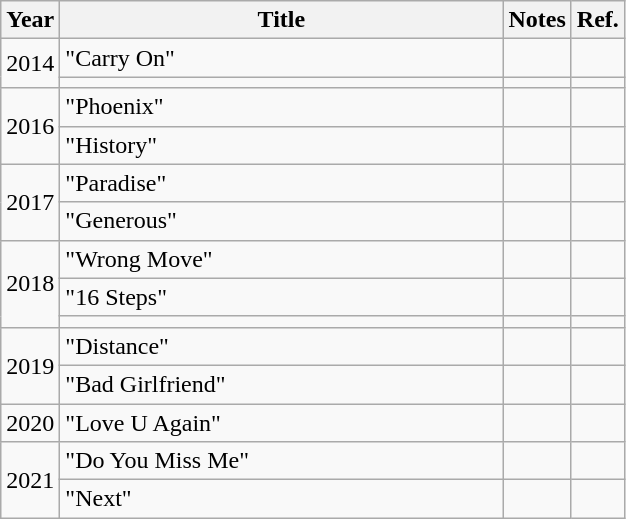<table class="wikitable">
<tr>
<th>Year</th>
<th scope="col" style="width:18em;">Title</th>
<th>Notes</th>
<th>Ref.</th>
</tr>
<tr>
<td rowspan="2">2014</td>
<td scope="row">"Carry On"</td>
<td></td>
<td></td>
</tr>
<tr>
<td scope="row"></td>
<td></td>
<td></td>
</tr>
<tr>
<td rowspan="2">2016</td>
<td scope="row">"Phoenix"</td>
<td></td>
<td></td>
</tr>
<tr>
<td scope="row">"History"</td>
<td></td>
<td></td>
</tr>
<tr>
<td rowspan="2">2017</td>
<td scope="row">"Paradise"</td>
<td></td>
<td></td>
</tr>
<tr>
<td scope="row">"Generous"</td>
<td></td>
<td></td>
</tr>
<tr>
<td rowspan="3">2018</td>
<td scope="row">"Wrong Move"</td>
<td></td>
<td></td>
</tr>
<tr>
<td scope="row">"16 Steps"</td>
<td></td>
<td></td>
</tr>
<tr>
<td scope="row"></td>
<td></td>
<td></td>
</tr>
<tr>
<td rowspan="2">2019</td>
<td scope="row">"Distance"</td>
<td></td>
<td></td>
</tr>
<tr>
<td scope="row">"Bad Girlfriend"</td>
<td></td>
<td></td>
</tr>
<tr>
<td>2020</td>
<td scope="row">"Love U Again"</td>
<td></td>
<td></td>
</tr>
<tr>
<td rowspan="2">2021</td>
<td scope="row">"Do You Miss Me"</td>
<td></td>
<td></td>
</tr>
<tr>
<td scope="row">"Next"</td>
<td></td>
<td></td>
</tr>
</table>
